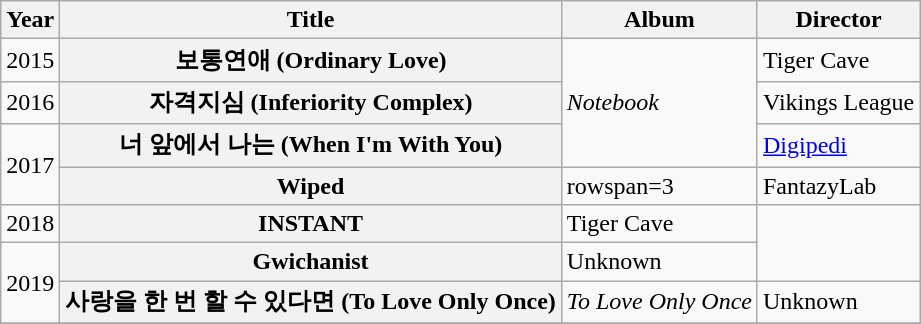<table class="wikitable plainrowheaders">
<tr>
<th>Year</th>
<th>Title</th>
<th>Album</th>
<th>Director</th>
</tr>
<tr>
<td rowspan=1>2015</td>
<th scope="row">보통연애 (Ordinary Love)</th>
<td rowspan=3><em>Notebook</em></td>
<td>Tiger Cave</td>
</tr>
<tr>
<td rowspan=1>2016</td>
<th scope="row">자격지심 (Inferiority Complex)</th>
<td>Vikings League</td>
</tr>
<tr>
<td rowspan=2>2017</td>
<th scope="row">너 앞에서 나는 (When I'm With You)</th>
<td><a href='#'>Digipedi</a></td>
</tr>
<tr>
<th scope="row">Wiped</th>
<td>rowspan=3 </td>
<td>FantazyLab</td>
</tr>
<tr>
<td>2018</td>
<th scope="row">INSTANT</th>
<td>Tiger Cave</td>
</tr>
<tr>
<td rowspan=2>2019</td>
<th scope="row">Gwichanist </th>
<td>Unknown</td>
</tr>
<tr>
<th scope="row">사랑을 한 번 할 수 있다면 (To Love Only Once) </th>
<td><em>To Love Only Once</em></td>
<td>Unknown</td>
</tr>
<tr>
</tr>
</table>
